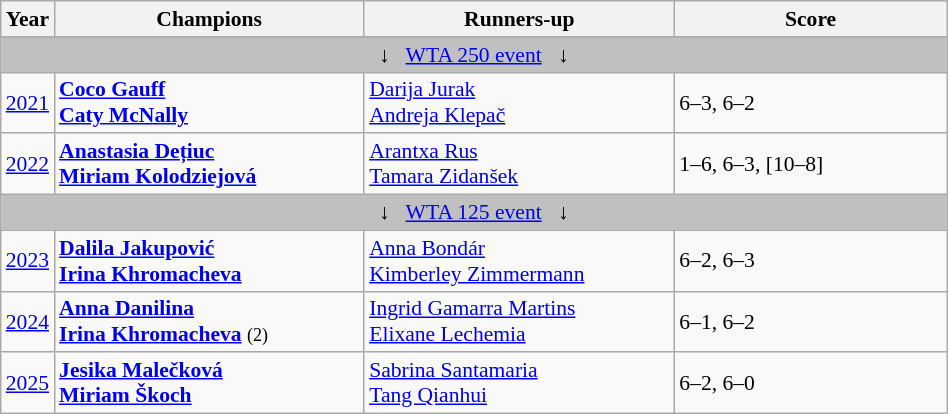<table class="wikitable" style="font-size:90%">
<tr>
<th>Year</th>
<th width="200">Champions</th>
<th width="200">Runners-up</th>
<th width="175">Score</th>
</tr>
<tr>
<td colspan="4" align="center" bgcolor=silver>↓   <a href='#'>WTA 250 event</a>   ↓</td>
</tr>
<tr>
<td><a href='#'>2021</a></td>
<td> <strong><a href='#'>Coco Gauff</a></strong> <br>  <strong><a href='#'>Caty McNally</a></strong></td>
<td> <a href='#'>Darija Jurak</a> <br>  <a href='#'>Andreja Klepač</a></td>
<td>6–3, 6–2</td>
</tr>
<tr>
<td><a href='#'>2022</a></td>
<td> <strong><a href='#'>Anastasia Dețiuc</a></strong> <br>  <strong><a href='#'>Miriam Kolodziejová</a></strong></td>
<td> <a href='#'>Arantxa Rus</a> <br>  <a href='#'>Tamara Zidanšek</a></td>
<td>1–6, 6–3, [10–8]</td>
</tr>
<tr>
<td colspan="4" align="center" bgcolor=silver>↓   <a href='#'>WTA 125 event</a>   ↓</td>
</tr>
<tr>
<td><a href='#'>2023</a></td>
<td> <strong><a href='#'>Dalila Jakupović</a></strong> <br>  <strong><a href='#'>Irina Khromacheva</a></strong></td>
<td> <a href='#'>Anna Bondár</a> <br>  <a href='#'>Kimberley Zimmermann</a></td>
<td>6–2, 6–3</td>
</tr>
<tr>
<td><a href='#'>2024</a></td>
<td> <strong><a href='#'>Anna Danilina</a></strong> <br>  <strong><a href='#'>Irina Khromacheva</a></strong> <small>(2)</small></td>
<td> <a href='#'>Ingrid Gamarra Martins</a> <br>  <a href='#'>Elixane Lechemia</a></td>
<td>6–1, 6–2</td>
</tr>
<tr>
<td><a href='#'>2025</a></td>
<td> <strong><a href='#'>Jesika Malečková</a></strong> <br>  <strong><a href='#'>Miriam Škoch</a></strong></td>
<td> <a href='#'>Sabrina Santamaria</a> <br>  <a href='#'>Tang Qianhui</a></td>
<td>6–2, 6–0</td>
</tr>
</table>
